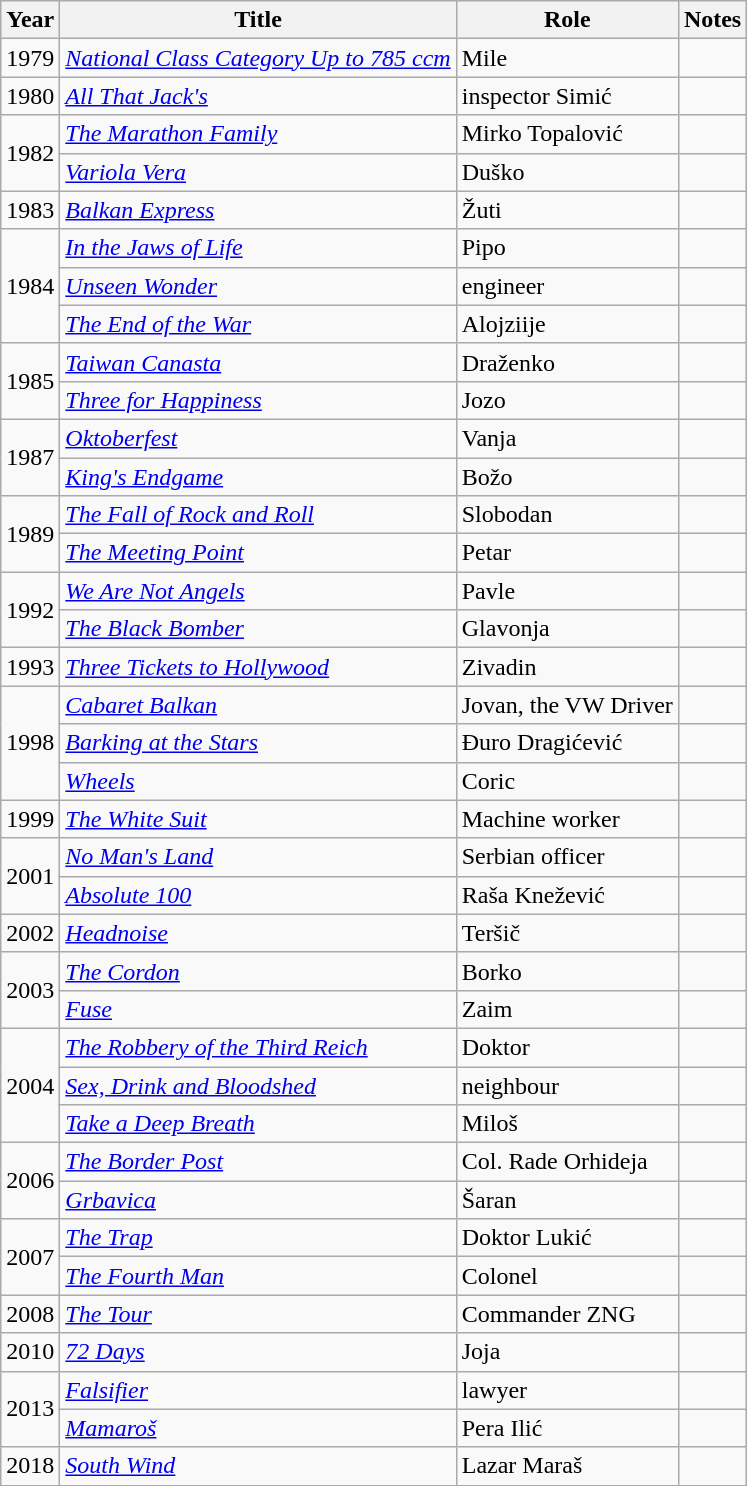<table class="wikitable sortable">
<tr>
<th>Year</th>
<th>Title</th>
<th>Role</th>
<th>Notes</th>
</tr>
<tr>
<td>1979</td>
<td><em><a href='#'>National Class Category Up to 785 ccm</a></em></td>
<td>Mile</td>
<td></td>
</tr>
<tr>
<td>1980</td>
<td><em><a href='#'>All That Jack's</a></em></td>
<td>inspector Simić</td>
<td></td>
</tr>
<tr>
<td rowspan="2">1982</td>
<td><em><a href='#'>The Marathon Family</a></em></td>
<td>Mirko Topalović</td>
<td></td>
</tr>
<tr>
<td><em><a href='#'>Variola Vera</a></em></td>
<td>Duško</td>
<td></td>
</tr>
<tr>
<td>1983</td>
<td><em><a href='#'>Balkan Express</a></em></td>
<td>Žuti</td>
<td></td>
</tr>
<tr>
<td rowspan="3">1984</td>
<td><em><a href='#'>In the Jaws of Life</a></em></td>
<td>Pipo</td>
<td></td>
</tr>
<tr>
<td><em><a href='#'>Unseen Wonder</a></em></td>
<td>engineer</td>
<td></td>
</tr>
<tr>
<td><em><a href='#'>The End of the War</a></em></td>
<td>Alojziije</td>
<td></td>
</tr>
<tr>
<td rowspan="2">1985</td>
<td><em><a href='#'>Taiwan Canasta</a></em></td>
<td>Draženko</td>
<td></td>
</tr>
<tr>
<td><em><a href='#'>Three for Happiness</a></em></td>
<td>Jozo</td>
<td></td>
</tr>
<tr>
<td rowspan="2">1987</td>
<td><em><a href='#'>Oktoberfest</a></em></td>
<td>Vanja</td>
<td></td>
</tr>
<tr>
<td><em><a href='#'>King's Endgame</a></em></td>
<td>Božo</td>
<td></td>
</tr>
<tr>
<td rowspan="2">1989</td>
<td><em><a href='#'>The Fall of Rock and Roll</a></em></td>
<td>Slobodan</td>
<td></td>
</tr>
<tr>
<td><em><a href='#'>The Meeting Point</a></em></td>
<td>Petar</td>
<td></td>
</tr>
<tr>
<td rowspan="2">1992</td>
<td><em><a href='#'>We Are Not Angels</a></em></td>
<td>Pavle</td>
<td></td>
</tr>
<tr>
<td><em><a href='#'>The Black Bomber</a></em></td>
<td>Glavonja</td>
<td></td>
</tr>
<tr>
<td>1993</td>
<td><em><a href='#'>Three Tickets to Hollywood</a></em></td>
<td>Zivadin</td>
<td></td>
</tr>
<tr>
<td rowspan="3">1998</td>
<td><em><a href='#'>Cabaret Balkan</a></em></td>
<td>Jovan, the VW Driver</td>
<td></td>
</tr>
<tr>
<td><em><a href='#'>Barking at the Stars</a></em></td>
<td>Đuro Dragićević</td>
<td></td>
</tr>
<tr>
<td><a href='#'><em>Wheels</em></a></td>
<td>Coric</td>
<td></td>
</tr>
<tr>
<td>1999</td>
<td><em><a href='#'>The White Suit</a></em></td>
<td>Machine worker</td>
<td></td>
</tr>
<tr>
<td rowspan="2">2001</td>
<td><em><a href='#'>No Man's Land</a></em></td>
<td>Serbian officer</td>
<td></td>
</tr>
<tr>
<td><em><a href='#'>Absolute 100</a></em></td>
<td>Raša Knežević</td>
<td></td>
</tr>
<tr>
<td>2002</td>
<td><a href='#'><em>Headnoise</em></a></td>
<td>Teršič</td>
<td></td>
</tr>
<tr>
<td rowspan="2">2003</td>
<td><em><a href='#'>The Cordon</a></em></td>
<td>Borko</td>
<td></td>
</tr>
<tr>
<td><a href='#'><em>Fuse</em></a></td>
<td>Zaim</td>
<td></td>
</tr>
<tr>
<td rowspan="3">2004</td>
<td><em><a href='#'>The Robbery of the Third Reich</a></em></td>
<td>Doktor</td>
<td></td>
</tr>
<tr>
<td><em><a href='#'>Sex, Drink and Bloodshed</a></em></td>
<td>neighbour</td>
<td></td>
</tr>
<tr>
<td><a href='#'><em>Take a Deep Breath</em></a></td>
<td>Miloš</td>
<td></td>
</tr>
<tr>
<td rowspan="2">2006</td>
<td><em><a href='#'>The Border Post</a></em></td>
<td>Col. Rade Orhideja</td>
<td></td>
</tr>
<tr>
<td><a href='#'><em>Grbavica</em></a></td>
<td>Šaran</td>
<td></td>
</tr>
<tr>
<td rowspan="2">2007</td>
<td><em><a href='#'>The Trap</a></em></td>
<td>Doktor Lukić</td>
<td></td>
</tr>
<tr>
<td><a href='#'><em>The Fourth Man</em></a></td>
<td>Colonel</td>
<td></td>
</tr>
<tr>
<td>2008</td>
<td><em><a href='#'>The Tour</a></em></td>
<td>Commander ZNG</td>
<td></td>
</tr>
<tr>
<td>2010</td>
<td><em><a href='#'>72 Days</a></em></td>
<td>Joja</td>
<td></td>
</tr>
<tr>
<td rowspan="2">2013</td>
<td><em><a href='#'>Falsifier</a></em></td>
<td>lawyer</td>
<td></td>
</tr>
<tr>
<td><em><a href='#'>Mamaroš</a></em></td>
<td>Pera Ilić</td>
<td></td>
</tr>
<tr>
<td>2018</td>
<td><a href='#'><em>South Wind</em></a></td>
<td>Lazar Maraš</td>
<td></td>
</tr>
</table>
